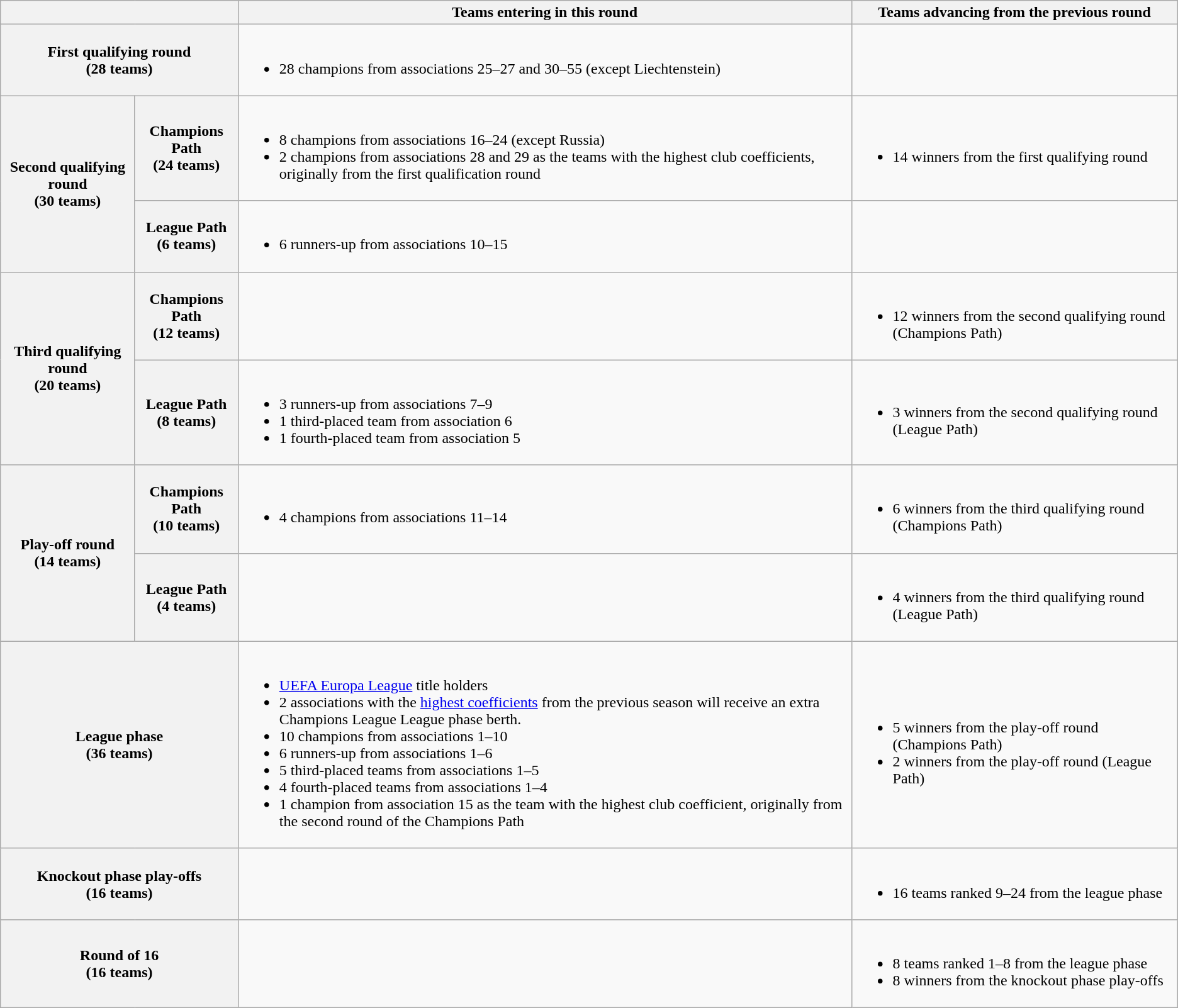<table class="wikitable">
<tr>
<th colspan=2></th>
<th>Teams entering in this round</th>
<th>Teams advancing from the previous round</th>
</tr>
<tr>
<th colspan=2>First qualifying round<br> (28 teams)</th>
<td><br><ul><li>28 champions from associations 25–27 and 30–55 (except Liechtenstein)</li></ul></td>
<td></td>
</tr>
<tr>
<th rowspan=2>Second qualifying round<br> (30 teams)</th>
<th>Champions Path<br> (24 teams)</th>
<td><br><ul><li>8 champions from associations 16–24 (except Russia)</li><li>2 champions from associations 28 and 29 as the teams with the highest club coefficients, originally from the first qualification round</li></ul></td>
<td><br><ul><li>14 winners from the first qualifying round</li></ul></td>
</tr>
<tr>
<th>League Path<br> (6 teams)</th>
<td><br><ul><li>6 runners-up from associations 10–15</li></ul></td>
<td></td>
</tr>
<tr>
<th rowspan=2>Third qualifying round<br> (20 teams)</th>
<th>Champions Path<br> (12 teams)</th>
<td></td>
<td><br><ul><li>12 winners from the second qualifying round (Champions Path)</li></ul></td>
</tr>
<tr>
<th>League Path<br> (8 teams)</th>
<td><br><ul><li>3 runners-up from associations 7–9</li><li>1 third-placed team from association 6</li><li>1 fourth-placed team from association 5</li></ul></td>
<td><br><ul><li>3 winners from the second qualifying round (League Path)</li></ul></td>
</tr>
<tr>
<th rowspan=2>Play-off round<br> (14 teams)</th>
<th>Champions Path<br> (10 teams)</th>
<td><br><ul><li>4 champions from associations 11–14</li></ul></td>
<td><br><ul><li>6 winners from the third qualifying round (Champions Path)</li></ul></td>
</tr>
<tr>
<th>League Path<br> (4 teams)</th>
<td></td>
<td><br><ul><li>4 winners from the third qualifying round (League Path)</li></ul></td>
</tr>
<tr>
<th colspan=2>League phase<br> (36 teams)</th>
<td><br><ul><li><a href='#'>UEFA Europa League</a> title holders</li><li>2 associations with the <a href='#'>highest coefficients</a> from the previous season will receive an extra Champions League League phase berth.</li><li>10 champions from associations 1–10</li><li>6 runners-up from associations 1–6</li><li>5 third-placed teams from associations 1–5</li><li>4 fourth-placed teams from associations 1–4</li><li>1 champion from association 15 as the team with the highest club coefficient, originally from the second round of the Champions Path</li></ul></td>
<td><br><ul><li>5 winners from the play-off round (Champions Path)</li><li>2 winners from the play-off round (League Path)</li></ul></td>
</tr>
<tr>
<th colspan=2>Knockout phase play-offs<br>(16 teams)</th>
<td></td>
<td><br><ul><li>16 teams ranked 9–24 from the league phase</li></ul></td>
</tr>
<tr>
<th colspan=2>Round of 16<br>(16 teams)</th>
<td></td>
<td><br><ul><li>8 teams ranked 1–8 from the league phase</li><li>8 winners from the knockout phase play-offs</li></ul></td>
</tr>
</table>
